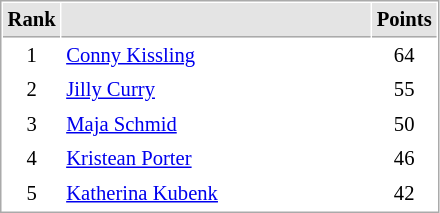<table cellspacing="1" cellpadding="3" style="border:1px solid #AAAAAA;font-size:86%">
<tr bgcolor="#E4E4E4">
<th style="border-bottom:1px solid #AAAAAA" width=10>Rank</th>
<th style="border-bottom:1px solid #AAAAAA" width=200></th>
<th style="border-bottom:1px solid #AAAAAA" width=20>Points</th>
</tr>
<tr>
<td align="center">1</td>
<td> <a href='#'>Conny Kissling</a></td>
<td align=center>64</td>
</tr>
<tr>
<td align="center">2</td>
<td> <a href='#'>Jilly Curry</a></td>
<td align=center>55</td>
</tr>
<tr>
<td align="center">3</td>
<td> <a href='#'>Maja Schmid</a></td>
<td align=center>50</td>
</tr>
<tr>
<td align="center">4</td>
<td> <a href='#'>Kristean Porter</a></td>
<td align=center>46</td>
</tr>
<tr>
<td align="center">5</td>
<td> <a href='#'>Katherina Kubenk</a></td>
<td align=center>42</td>
</tr>
</table>
